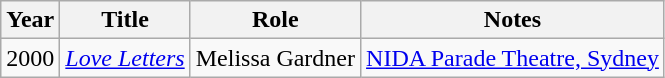<table class="wikitable sortable">
<tr>
<th>Year</th>
<th>Title</th>
<th>Role</th>
<th class="unsortable">Notes</th>
</tr>
<tr>
<td>2000</td>
<td><em><a href='#'>Love Letters</a></em></td>
<td>Melissa Gardner</td>
<td><a href='#'>NIDA Parade Theatre, Sydney</a></td>
</tr>
</table>
